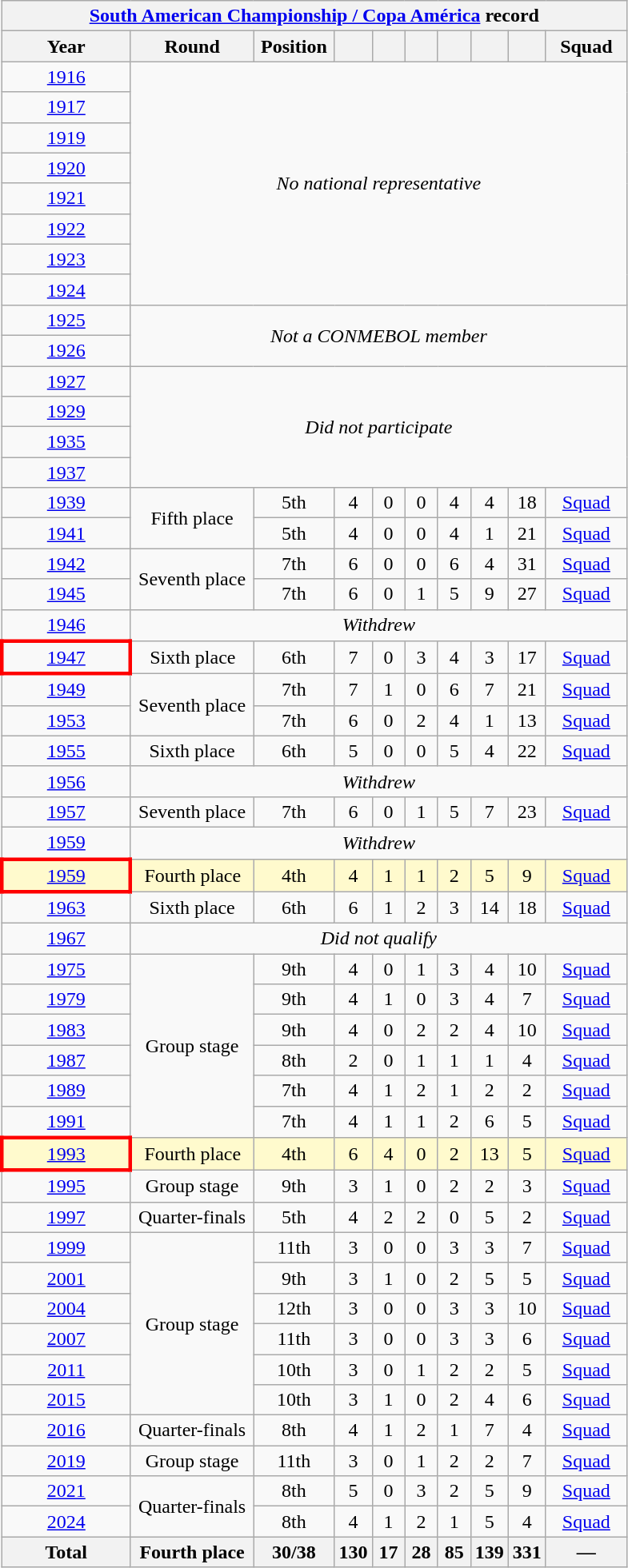<table class="wikitable" style="text-align:center">
<tr>
<th colspan=10><a href='#'>South American Championship / Copa América</a> record</th>
</tr>
<tr>
<th width=100>Year</th>
<th width=95>Round</th>
<th width=60>Position</th>
<th width=20></th>
<th width=20></th>
<th width=20></th>
<th width=20></th>
<th width=20></th>
<th width=20></th>
<th width=60>Squad</th>
</tr>
<tr>
<td> <a href='#'>1916</a></td>
<td colspan=9 rowspan=8><em>No national representative</em></td>
</tr>
<tr>
<td> <a href='#'>1917</a></td>
</tr>
<tr>
<td> <a href='#'>1919</a></td>
</tr>
<tr>
<td> <a href='#'>1920</a></td>
</tr>
<tr>
<td> <a href='#'>1921</a></td>
</tr>
<tr>
<td> <a href='#'>1922</a></td>
</tr>
<tr>
<td> <a href='#'>1923</a></td>
</tr>
<tr>
<td> <a href='#'>1924</a></td>
</tr>
<tr>
<td> <a href='#'>1925</a></td>
<td colspan=9 rowspan=2><em>Not a CONMEBOL member</em></td>
</tr>
<tr>
<td> <a href='#'>1926</a></td>
</tr>
<tr>
<td> <a href='#'>1927</a></td>
<td colspan=9 rowspan=4><em>Did not participate</em></td>
</tr>
<tr>
<td> <a href='#'>1929</a></td>
</tr>
<tr>
<td> <a href='#'>1935</a></td>
</tr>
<tr>
<td> <a href='#'>1937</a></td>
</tr>
<tr>
<td> <a href='#'>1939</a></td>
<td rowspan=2>Fifth place</td>
<td>5th</td>
<td>4</td>
<td>0</td>
<td>0</td>
<td>4</td>
<td>4</td>
<td>18</td>
<td><a href='#'>Squad</a></td>
</tr>
<tr>
<td> <a href='#'>1941</a></td>
<td>5th</td>
<td>4</td>
<td>0</td>
<td>0</td>
<td>4</td>
<td>1</td>
<td>21</td>
<td><a href='#'>Squad</a></td>
</tr>
<tr>
<td> <a href='#'>1942</a></td>
<td rowspan=2>Seventh place</td>
<td>7th</td>
<td>6</td>
<td>0</td>
<td>0</td>
<td>6</td>
<td>4</td>
<td>31</td>
<td><a href='#'>Squad</a></td>
</tr>
<tr>
<td> <a href='#'>1945</a></td>
<td>7th</td>
<td>6</td>
<td>0</td>
<td>1</td>
<td>5</td>
<td>9</td>
<td>27</td>
<td><a href='#'>Squad</a></td>
</tr>
<tr>
<td> <a href='#'>1946</a></td>
<td colspan=9><em>Withdrew</em></td>
</tr>
<tr>
<td style="border:3px solid red"> <a href='#'>1947</a></td>
<td>Sixth place</td>
<td>6th</td>
<td>7</td>
<td>0</td>
<td>3</td>
<td>4</td>
<td>3</td>
<td>17</td>
<td><a href='#'>Squad</a></td>
</tr>
<tr>
<td> <a href='#'>1949</a></td>
<td rowspan=2>Seventh place</td>
<td>7th</td>
<td>7</td>
<td>1</td>
<td>0</td>
<td>6</td>
<td>7</td>
<td>21</td>
<td><a href='#'>Squad</a></td>
</tr>
<tr>
<td> <a href='#'>1953</a></td>
<td>7th</td>
<td>6</td>
<td>0</td>
<td>2</td>
<td>4</td>
<td>1</td>
<td>13</td>
<td><a href='#'>Squad</a></td>
</tr>
<tr>
<td> <a href='#'>1955</a></td>
<td>Sixth place</td>
<td>6th</td>
<td>5</td>
<td>0</td>
<td>0</td>
<td>5</td>
<td>4</td>
<td>22</td>
<td><a href='#'>Squad</a></td>
</tr>
<tr>
<td> <a href='#'>1956</a></td>
<td colspan=9><em>Withdrew</em></td>
</tr>
<tr>
<td> <a href='#'>1957</a></td>
<td>Seventh place</td>
<td>7th</td>
<td>6</td>
<td>0</td>
<td>1</td>
<td>5</td>
<td>7</td>
<td>23</td>
<td><a href='#'>Squad</a></td>
</tr>
<tr>
<td> <a href='#'>1959</a></td>
<td colspan=9><em>Withdrew</em></td>
</tr>
<tr style="background:LemonChiffon;">
<td style="border:3px solid red"> <a href='#'>1959</a></td>
<td>Fourth place</td>
<td>4th</td>
<td>4</td>
<td>1</td>
<td>1</td>
<td>2</td>
<td>5</td>
<td>9</td>
<td><a href='#'>Squad</a></td>
</tr>
<tr>
<td> <a href='#'>1963</a></td>
<td>Sixth place</td>
<td>6th</td>
<td>6</td>
<td>1</td>
<td>2</td>
<td>3</td>
<td>14</td>
<td>18</td>
<td><a href='#'>Squad</a></td>
</tr>
<tr>
<td> <a href='#'>1967</a></td>
<td colspan=9><em>Did not qualify</em></td>
</tr>
<tr>
<td><a href='#'>1975</a></td>
<td rowspan=6>Group stage</td>
<td>9th</td>
<td>4</td>
<td>0</td>
<td>1</td>
<td>3</td>
<td>4</td>
<td>10</td>
<td><a href='#'>Squad</a></td>
</tr>
<tr>
<td><a href='#'>1979</a></td>
<td>9th</td>
<td>4</td>
<td>1</td>
<td>0</td>
<td>3</td>
<td>4</td>
<td>7</td>
<td><a href='#'>Squad</a></td>
</tr>
<tr>
<td><a href='#'>1983</a></td>
<td>9th</td>
<td>4</td>
<td>0</td>
<td>2</td>
<td>2</td>
<td>4</td>
<td>10</td>
<td><a href='#'>Squad</a></td>
</tr>
<tr>
<td> <a href='#'>1987</a></td>
<td>8th</td>
<td>2</td>
<td>0</td>
<td>1</td>
<td>1</td>
<td>1</td>
<td>4</td>
<td><a href='#'>Squad</a></td>
</tr>
<tr>
<td> <a href='#'>1989</a></td>
<td>7th</td>
<td>4</td>
<td>1</td>
<td>2</td>
<td>1</td>
<td>2</td>
<td>2</td>
<td><a href='#'>Squad</a></td>
</tr>
<tr>
<td> <a href='#'>1991</a></td>
<td>7th</td>
<td>4</td>
<td>1</td>
<td>1</td>
<td>2</td>
<td>6</td>
<td>5</td>
<td><a href='#'>Squad</a></td>
</tr>
<tr style="background:LemonChiffon;">
<td style="border:3px solid red"> <a href='#'>1993</a></td>
<td>Fourth place</td>
<td>4th</td>
<td>6</td>
<td>4</td>
<td>0</td>
<td>2</td>
<td>13</td>
<td>5</td>
<td><a href='#'>Squad</a></td>
</tr>
<tr>
<td> <a href='#'>1995</a></td>
<td>Group stage</td>
<td>9th</td>
<td>3</td>
<td>1</td>
<td>0</td>
<td>2</td>
<td>2</td>
<td>3</td>
<td><a href='#'>Squad</a></td>
</tr>
<tr>
<td> <a href='#'>1997</a></td>
<td>Quarter-finals</td>
<td>5th</td>
<td>4</td>
<td>2</td>
<td>2</td>
<td>0</td>
<td>5</td>
<td>2</td>
<td><a href='#'>Squad</a></td>
</tr>
<tr>
<td> <a href='#'>1999</a></td>
<td rowspan=6>Group stage</td>
<td>11th</td>
<td>3</td>
<td>0</td>
<td>0</td>
<td>3</td>
<td>3</td>
<td>7</td>
<td><a href='#'>Squad</a></td>
</tr>
<tr>
<td> <a href='#'>2001</a></td>
<td>9th</td>
<td>3</td>
<td>1</td>
<td>0</td>
<td>2</td>
<td>5</td>
<td>5</td>
<td><a href='#'>Squad</a></td>
</tr>
<tr>
<td> <a href='#'>2004</a></td>
<td>12th</td>
<td>3</td>
<td>0</td>
<td>0</td>
<td>3</td>
<td>3</td>
<td>10</td>
<td><a href='#'>Squad</a></td>
</tr>
<tr>
<td> <a href='#'>2007</a></td>
<td>11th</td>
<td>3</td>
<td>0</td>
<td>0</td>
<td>3</td>
<td>3</td>
<td>6</td>
<td><a href='#'>Squad</a></td>
</tr>
<tr>
<td> <a href='#'>2011</a></td>
<td>10th</td>
<td>3</td>
<td>0</td>
<td>1</td>
<td>2</td>
<td>2</td>
<td>5</td>
<td><a href='#'>Squad</a></td>
</tr>
<tr>
<td> <a href='#'>2015</a></td>
<td>10th</td>
<td>3</td>
<td>1</td>
<td>0</td>
<td>2</td>
<td>4</td>
<td>6</td>
<td><a href='#'>Squad</a></td>
</tr>
<tr>
<td> <a href='#'>2016</a></td>
<td>Quarter-finals</td>
<td>8th</td>
<td>4</td>
<td>1</td>
<td>2</td>
<td>1</td>
<td>7</td>
<td>4</td>
<td><a href='#'>Squad</a></td>
</tr>
<tr>
<td> <a href='#'>2019</a></td>
<td>Group stage</td>
<td>11th</td>
<td>3</td>
<td>0</td>
<td>1</td>
<td>2</td>
<td>2</td>
<td>7</td>
<td><a href='#'>Squad</a></td>
</tr>
<tr>
<td> <a href='#'>2021</a></td>
<td rowspan=2>Quarter-finals</td>
<td>8th</td>
<td>5</td>
<td>0</td>
<td>3</td>
<td>2</td>
<td>5</td>
<td>9</td>
<td><a href='#'>Squad</a></td>
</tr>
<tr>
<td> <a href='#'>2024</a></td>
<td>8th</td>
<td>4</td>
<td>1</td>
<td>2</td>
<td>1</td>
<td>5</td>
<td>4</td>
<td><a href='#'>Squad</a></td>
</tr>
<tr>
<th>Total</th>
<th>Fourth place</th>
<th>30/38</th>
<th>130</th>
<th>17</th>
<th>28</th>
<th>85</th>
<th>139</th>
<th>331</th>
<th>—</th>
</tr>
</table>
